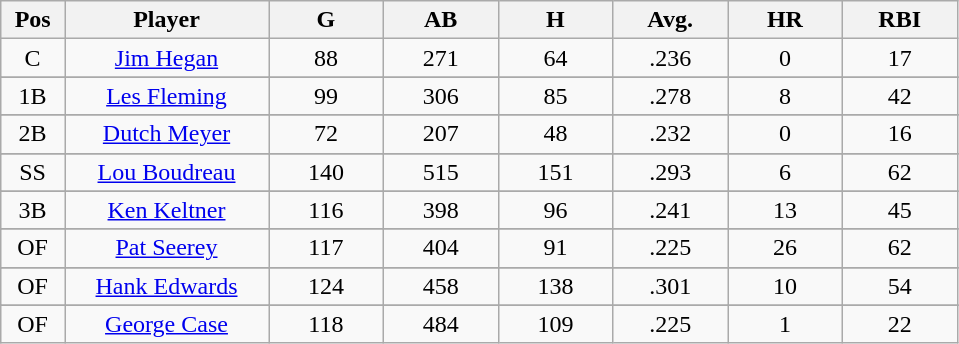<table class="wikitable sortable">
<tr>
<th bgcolor="#DDDDFF" width="5%">Pos</th>
<th bgcolor="#DDDDFF" width="16%">Player</th>
<th bgcolor="#DDDDFF" width="9%">G</th>
<th bgcolor="#DDDDFF" width="9%">AB</th>
<th bgcolor="#DDDDFF" width="9%">H</th>
<th bgcolor="#DDDDFF" width="9%">Avg.</th>
<th bgcolor="#DDDDFF" width="9%">HR</th>
<th bgcolor="#DDDDFF" width="9%">RBI</th>
</tr>
<tr align="center">
<td>C</td>
<td><a href='#'>Jim Hegan</a></td>
<td>88</td>
<td>271</td>
<td>64</td>
<td>.236</td>
<td>0</td>
<td>17</td>
</tr>
<tr>
</tr>
<tr align="center">
<td>1B</td>
<td><a href='#'>Les Fleming</a></td>
<td>99</td>
<td>306</td>
<td>85</td>
<td>.278</td>
<td>8</td>
<td>42</td>
</tr>
<tr>
</tr>
<tr align="center">
<td>2B</td>
<td><a href='#'>Dutch Meyer</a></td>
<td>72</td>
<td>207</td>
<td>48</td>
<td>.232</td>
<td>0</td>
<td>16</td>
</tr>
<tr>
</tr>
<tr align="center">
<td>SS</td>
<td><a href='#'>Lou Boudreau</a></td>
<td>140</td>
<td>515</td>
<td>151</td>
<td>.293</td>
<td>6</td>
<td>62</td>
</tr>
<tr>
</tr>
<tr align="center">
<td>3B</td>
<td><a href='#'>Ken Keltner</a></td>
<td>116</td>
<td>398</td>
<td>96</td>
<td>.241</td>
<td>13</td>
<td>45</td>
</tr>
<tr>
</tr>
<tr align="center">
<td>OF</td>
<td><a href='#'>Pat Seerey</a></td>
<td>117</td>
<td>404</td>
<td>91</td>
<td>.225</td>
<td>26</td>
<td>62</td>
</tr>
<tr>
</tr>
<tr align="center">
<td>OF</td>
<td><a href='#'>Hank Edwards</a></td>
<td>124</td>
<td>458</td>
<td>138</td>
<td>.301</td>
<td>10</td>
<td>54</td>
</tr>
<tr>
</tr>
<tr align="center">
<td>OF</td>
<td><a href='#'>George Case</a></td>
<td>118</td>
<td>484</td>
<td>109</td>
<td>.225</td>
<td>1</td>
<td>22</td>
</tr>
</table>
